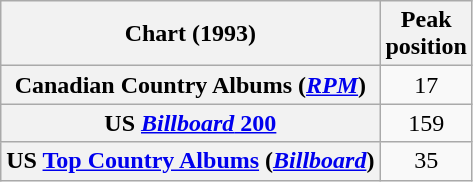<table class="wikitable sortable plainrowheaders" style="text-align:center;">
<tr>
<th scope="col">Chart (1993)</th>
<th scope="col">Peak<br>position</th>
</tr>
<tr>
<th scope="row">Canadian Country Albums (<em><a href='#'>RPM</a></em>)</th>
<td>17</td>
</tr>
<tr>
<th scope="row">US <a href='#'><em>Billboard</em> 200</a></th>
<td>159</td>
</tr>
<tr>
<th scope="row">US <a href='#'>Top Country Albums</a> (<em><a href='#'>Billboard</a></em>)</th>
<td>35</td>
</tr>
</table>
